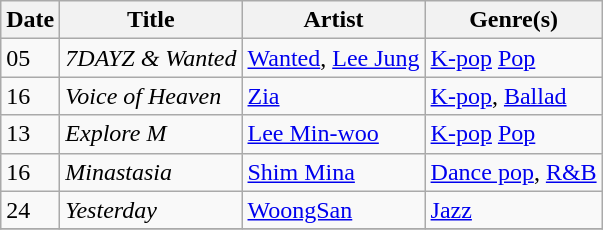<table class="wikitable" style="text-align: left;">
<tr>
<th>Date</th>
<th>Title</th>
<th>Artist</th>
<th>Genre(s)</th>
</tr>
<tr>
<td rowspan="1">05</td>
<td><em>7DAYZ & Wanted</em></td>
<td><a href='#'>Wanted</a>, <a href='#'>Lee Jung</a></td>
<td><a href='#'>K-pop</a> <a href='#'>Pop</a></td>
</tr>
<tr>
<td>16</td>
<td><em>Voice of Heaven</em></td>
<td><a href='#'>Zia</a></td>
<td><a href='#'>K-pop</a>, <a href='#'>Ballad</a></td>
</tr>
<tr>
<td rowspan="1">13</td>
<td><em>Explore M</em></td>
<td><a href='#'>Lee Min-woo</a></td>
<td><a href='#'>K-pop</a> <a href='#'>Pop</a></td>
</tr>
<tr>
<td>16</td>
<td><em>Minastasia</em></td>
<td><a href='#'>Shim Mina</a></td>
<td><a href='#'>Dance pop</a>, <a href='#'>R&B</a></td>
</tr>
<tr>
<td>24</td>
<td><em>Yesterday</em></td>
<td><a href='#'>WoongSan</a></td>
<td><a href='#'>Jazz</a></td>
</tr>
<tr>
</tr>
</table>
